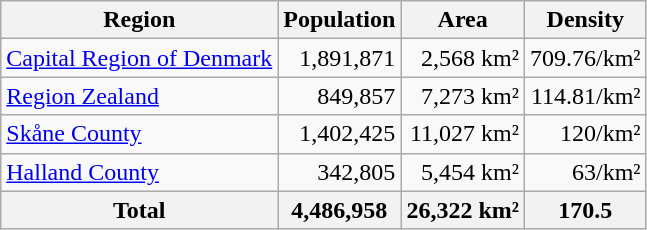<table class="wikitable">
<tr>
<th>Region</th>
<th>Population</th>
<th>Area</th>
<th>Density</th>
</tr>
<tr align=right>
<td align=left><a href='#'>Capital Region of Denmark</a></td>
<td>1,891,871</td>
<td>2,568 km²</td>
<td>709.76/km²</td>
</tr>
<tr align=right>
<td align=left><a href='#'>Region Zealand</a></td>
<td>849,857</td>
<td>7,273 km²</td>
<td>114.81/km²</td>
</tr>
<tr align=right>
<td align=left><a href='#'>Skåne County</a></td>
<td>1,402,425</td>
<td>11,027 km²</td>
<td>120/km²</td>
</tr>
<tr align=right>
<td align=left><a href='#'>Halland County</a></td>
<td>342,805</td>
<td>5,454 km²</td>
<td>63/km²</td>
</tr>
<tr align=right>
<th align=left>Total</th>
<th>4,486,958</th>
<th>26,322 km²</th>
<th>170.5</th>
</tr>
</table>
